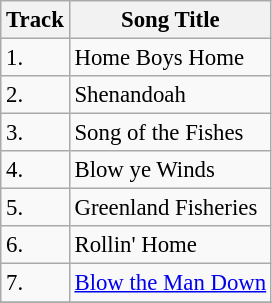<table class="wikitable" style="font-size:95%;">
<tr>
<th>Track</th>
<th>Song Title</th>
</tr>
<tr>
<td>1.</td>
<td>Home Boys Home</td>
</tr>
<tr>
<td>2.</td>
<td>Shenandoah</td>
</tr>
<tr>
<td>3.</td>
<td>Song of the Fishes</td>
</tr>
<tr>
<td>4.</td>
<td>Blow ye Winds</td>
</tr>
<tr>
<td>5.</td>
<td>Greenland Fisheries</td>
</tr>
<tr>
<td>6.</td>
<td>Rollin' Home</td>
</tr>
<tr>
<td>7.</td>
<td><a href='#'>Blow the Man Down</a></td>
</tr>
<tr>
</tr>
</table>
